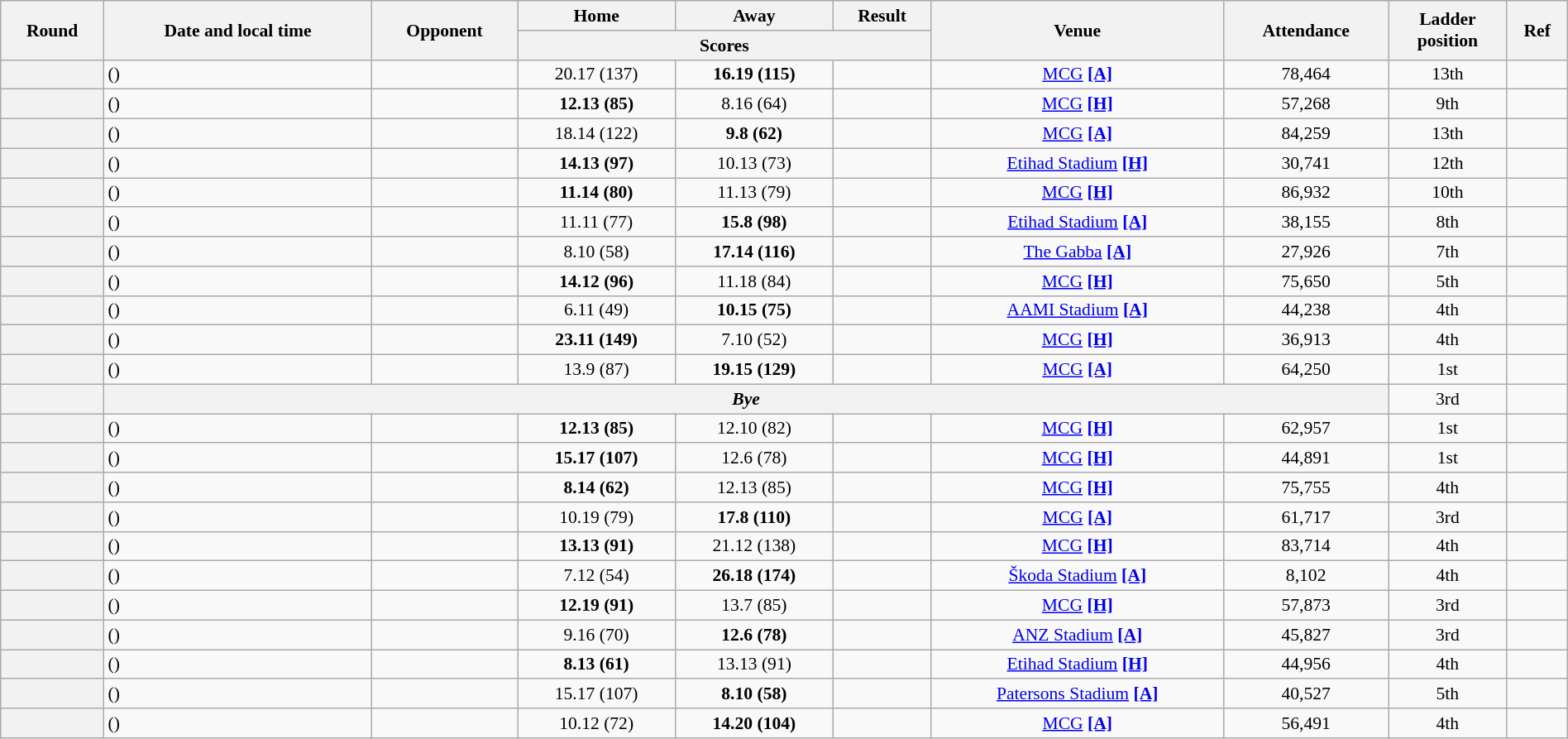<table class="wikitable plainrowheaders" style="font-size:90%; width:100%; text-align:center;">
<tr>
<th scope="col" rowspan="2">Round</th>
<th scope="col" rowspan="2">Date and local time</th>
<th scope="col" rowspan="2">Opponent</th>
<th scope="col">Home</th>
<th scope="col">Away</th>
<th scope="col">Result</th>
<th scope="col" rowspan="2">Venue</th>
<th scope="col" rowspan="2">Attendance</th>
<th scope="col" rowspan="2">Ladder<br>position</th>
<th scope="col" class="unsortable" rowspan=2>Ref</th>
</tr>
<tr>
<th scope="col" colspan="3">Scores</th>
</tr>
<tr>
<th scope="row"></th>
<td align=left> ()</td>
<td align=left></td>
<td>20.17 (137)</td>
<td><strong>16.19 (115)</strong></td>
<td></td>
<td><a href='#'>MCG</a> <a href='#'><strong>[A]</strong></a></td>
<td>78,464</td>
<td>13th</td>
<td></td>
</tr>
<tr>
<th scope="row"></th>
<td align=left> ()</td>
<td align=left></td>
<td><strong>12.13 (85)</strong></td>
<td>8.16 (64)</td>
<td></td>
<td><a href='#'>MCG</a> <a href='#'><strong>[H]</strong></a></td>
<td>57,268</td>
<td>9th</td>
<td></td>
</tr>
<tr>
<th scope="row"></th>
<td align=left> ()</td>
<td align=left></td>
<td>18.14 (122)</td>
<td><strong>9.8 (62)</strong></td>
<td></td>
<td><a href='#'>MCG</a> <a href='#'><strong>[A]</strong></a></td>
<td>84,259</td>
<td>13th</td>
<td></td>
</tr>
<tr>
<th scope="row"></th>
<td align=left> ()</td>
<td align=left></td>
<td><strong>14.13 (97)</strong></td>
<td>10.13 (73)</td>
<td></td>
<td><a href='#'>Etihad Stadium</a> <a href='#'><strong>[H]</strong></a></td>
<td>30,741</td>
<td>12th</td>
<td></td>
</tr>
<tr>
<th scope="row"></th>
<td align=left> ()</td>
<td align=left></td>
<td><strong>11.14 (80)</strong></td>
<td>11.13 (79)</td>
<td></td>
<td><a href='#'>MCG</a> <a href='#'><strong>[H]</strong></a></td>
<td>86,932</td>
<td>10th</td>
<td></td>
</tr>
<tr>
<th scope="row"></th>
<td align=left> ()</td>
<td align=left></td>
<td>11.11 (77)</td>
<td><strong>15.8 (98)</strong></td>
<td></td>
<td><a href='#'>Etihad Stadium</a> <a href='#'><strong>[A]</strong></a></td>
<td>38,155</td>
<td>8th</td>
<td></td>
</tr>
<tr>
<th scope="row"></th>
<td align=left> ()</td>
<td align=left></td>
<td>8.10 (58)</td>
<td><strong>17.14 (116)</strong></td>
<td></td>
<td><a href='#'>The Gabba</a> <a href='#'><strong>[A]</strong></a></td>
<td>27,926</td>
<td>7th</td>
<td></td>
</tr>
<tr>
<th scope="row"></th>
<td align=left> ()</td>
<td align=left></td>
<td><strong>14.12 (96)</strong></td>
<td>11.18 (84)</td>
<td></td>
<td><a href='#'>MCG</a> <a href='#'><strong>[H]</strong></a></td>
<td>75,650</td>
<td>5th</td>
<td></td>
</tr>
<tr>
<th scope="row"></th>
<td align=left> ()</td>
<td align=left></td>
<td>6.11 (49)</td>
<td><strong>10.15 (75)</strong></td>
<td></td>
<td><a href='#'>AAMI Stadium</a> <a href='#'><strong>[A]</strong></a></td>
<td>44,238</td>
<td>4th</td>
<td></td>
</tr>
<tr>
<th scope="row"></th>
<td align=left> ()</td>
<td align=left></td>
<td><strong>23.11 (149)</strong></td>
<td>7.10 (52)</td>
<td></td>
<td><a href='#'>MCG</a> <a href='#'><strong>[H]</strong></a></td>
<td>36,913</td>
<td>4th</td>
<td></td>
</tr>
<tr>
<th scope="row"></th>
<td align=left> ()</td>
<td align=left></td>
<td>13.9 (87)</td>
<td><strong>19.15 (129)</strong></td>
<td></td>
<td><a href='#'>MCG</a> <a href='#'><strong>[A]</strong></a></td>
<td>64,250</td>
<td>1st</td>
<td></td>
</tr>
<tr>
<th scope="row"></th>
<th colspan=7><span><em>Bye</em></span></th>
<td>3rd</td>
</tr>
<tr>
<th scope="row"></th>
<td align=left> ()</td>
<td align=left></td>
<td><strong>12.13 (85)</strong></td>
<td>12.10 (82)</td>
<td></td>
<td><a href='#'>MCG</a> <a href='#'><strong>[H]</strong></a></td>
<td>62,957</td>
<td>1st</td>
<td></td>
</tr>
<tr>
<th scope="row"></th>
<td align=left> ()</td>
<td align=left></td>
<td><strong>15.17 (107)</strong></td>
<td>12.6 (78)</td>
<td></td>
<td><a href='#'>MCG</a> <a href='#'><strong>[H]</strong></a></td>
<td>44,891</td>
<td>1st</td>
<td></td>
</tr>
<tr>
<th scope="row"></th>
<td align=left> ()</td>
<td align=left></td>
<td><strong>8.14 (62)</strong></td>
<td>12.13 (85)</td>
<td></td>
<td><a href='#'>MCG</a> <a href='#'><strong>[H]</strong></a></td>
<td>75,755</td>
<td>4th</td>
<td></td>
</tr>
<tr>
<th scope="row"></th>
<td align=left> ()</td>
<td align=left></td>
<td>10.19 (79)</td>
<td><strong>17.8 (110)</strong></td>
<td></td>
<td><a href='#'>MCG</a> <a href='#'><strong>[A]</strong></a></td>
<td>61,717</td>
<td>3rd</td>
<td></td>
</tr>
<tr>
<th scope="row"></th>
<td align=left> ()</td>
<td align=left></td>
<td><strong>13.13 (91)</strong></td>
<td>21.12 (138)</td>
<td></td>
<td><a href='#'>MCG</a> <a href='#'><strong>[H]</strong></a></td>
<td>83,714</td>
<td>4th</td>
<td></td>
</tr>
<tr>
<th scope="row"></th>
<td align=left> ()</td>
<td align=left></td>
<td>7.12 (54)</td>
<td><strong>26.18 (174)</strong></td>
<td></td>
<td><a href='#'>Škoda Stadium</a> <a href='#'><strong>[A]</strong></a></td>
<td>8,102</td>
<td>4th</td>
<td></td>
</tr>
<tr>
<th scope="row"></th>
<td align=left> ()</td>
<td align=left></td>
<td><strong>12.19 (91)</strong></td>
<td>13.7 (85)</td>
<td></td>
<td><a href='#'>MCG</a> <a href='#'><strong>[H]</strong></a></td>
<td>57,873</td>
<td>3rd</td>
<td></td>
</tr>
<tr>
<th scope="row"></th>
<td align=left> ()</td>
<td align=left></td>
<td>9.16 (70)</td>
<td><strong>12.6 (78)</strong></td>
<td></td>
<td><a href='#'>ANZ Stadium</a> <a href='#'><strong>[A]</strong></a></td>
<td>45,827</td>
<td>3rd</td>
<td></td>
</tr>
<tr>
<th scope="row"></th>
<td align=left> ()</td>
<td align=left></td>
<td><strong>8.13 (61)</strong></td>
<td>13.13 (91)</td>
<td></td>
<td><a href='#'>Etihad Stadium</a> <a href='#'><strong>[H]</strong></a></td>
<td>44,956</td>
<td>4th</td>
<td></td>
</tr>
<tr>
<th scope="row"></th>
<td align=left> ()</td>
<td align=left></td>
<td>15.17 (107)</td>
<td><strong>8.10 (58)</strong></td>
<td></td>
<td><a href='#'>Patersons Stadium</a> <a href='#'><strong>[A]</strong></a></td>
<td>40,527</td>
<td>5th</td>
<td></td>
</tr>
<tr>
<th scope="row"></th>
<td align=left> ()</td>
<td align=left></td>
<td>10.12 (72)</td>
<td><strong>14.20 (104)</strong></td>
<td></td>
<td><a href='#'>MCG</a> <a href='#'><strong>[A]</strong></a></td>
<td>56,491</td>
<td>4th</td>
<td></td>
</tr>
</table>
